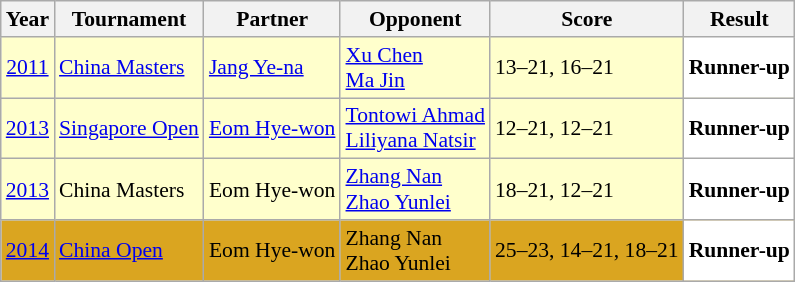<table class="sortable wikitable" style="font-size: 90%;">
<tr>
<th>Year</th>
<th>Tournament</th>
<th>Partner</th>
<th>Opponent</th>
<th>Score</th>
<th>Result</th>
</tr>
<tr style="background:#FFFFCC">
<td align="center"><a href='#'>2011</a></td>
<td align="left"><a href='#'>China Masters</a></td>
<td align="left"> <a href='#'>Jang Ye-na</a></td>
<td align="left"> <a href='#'>Xu Chen</a> <br>  <a href='#'>Ma Jin</a></td>
<td align="left">13–21, 16–21</td>
<td style="text-align:left; background:white"> <strong>Runner-up</strong></td>
</tr>
<tr style="background:#FFFFCC">
<td align="center"><a href='#'>2013</a></td>
<td align="left"><a href='#'>Singapore Open</a></td>
<td align="left"> <a href='#'>Eom Hye-won</a></td>
<td align="left"> <a href='#'>Tontowi Ahmad</a> <br>  <a href='#'>Liliyana Natsir</a></td>
<td align="left">12–21, 12–21</td>
<td style="text-align:left; background:white"> <strong>Runner-up</strong></td>
</tr>
<tr style="background:#FFFFCC">
<td align="center"><a href='#'>2013</a></td>
<td align="left">China Masters</td>
<td align="left"> Eom Hye-won</td>
<td align="left"> <a href='#'>Zhang Nan</a> <br>  <a href='#'>Zhao Yunlei</a></td>
<td align="left">18–21, 12–21</td>
<td style="text-align:left; background:white"> <strong>Runner-up</strong></td>
</tr>
<tr style="background:#DAA520">
<td align="center"><a href='#'>2014</a></td>
<td align="left"><a href='#'>China Open</a></td>
<td align="left"> Eom Hye-won</td>
<td align="left"> Zhang Nan <br>  Zhao Yunlei</td>
<td align="left">25–23, 14–21, 18–21</td>
<td style="text-align:left; background:white"> <strong>Runner-up</strong></td>
</tr>
</table>
